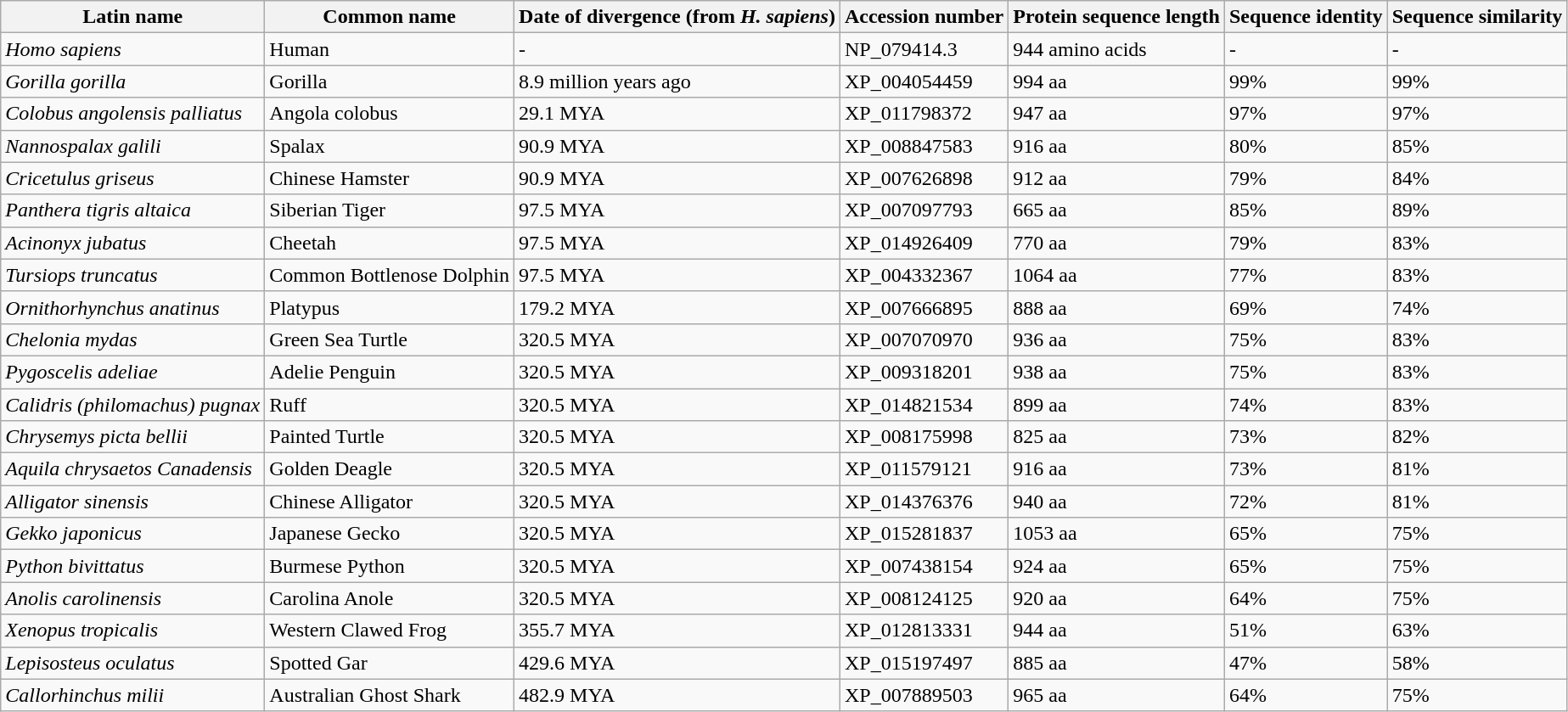<table class="wikitable sortable">
<tr>
<th>Latin name</th>
<th>Common name</th>
<th>Date of divergence (from <em>H. sapiens</em>)</th>
<th>Accession number</th>
<th>Protein sequence length</th>
<th>Sequence identity</th>
<th>Sequence similarity</th>
</tr>
<tr>
<td><em>Homo sapiens</em></td>
<td>Human</td>
<td>-</td>
<td>NP_079414.3</td>
<td>944 amino acids</td>
<td>-</td>
<td>-</td>
</tr>
<tr>
<td><em>Gorilla gorilla</em></td>
<td>Gorilla</td>
<td>8.9 million years ago</td>
<td>XP_004054459</td>
<td>994 aa</td>
<td>99%</td>
<td>99%</td>
</tr>
<tr>
<td><em>Colobus angolensis palliatus </em></td>
<td>Angola colobus</td>
<td>29.1 MYA</td>
<td>XP_011798372</td>
<td>947 aa</td>
<td>97%</td>
<td>97%</td>
</tr>
<tr>
<td><em>Nannospalax galili</em></td>
<td>Spalax</td>
<td>90.9 MYA</td>
<td>XP_008847583</td>
<td>916 aa</td>
<td>80%</td>
<td>85%</td>
</tr>
<tr>
<td><em>Cricetulus griseus</em></td>
<td>Chinese Hamster</td>
<td>90.9 MYA</td>
<td>XP_007626898</td>
<td>912 aa</td>
<td>79%</td>
<td>84%</td>
</tr>
<tr>
<td><em>Panthera tigris altaica</em></td>
<td>Siberian Tiger</td>
<td>97.5 MYA</td>
<td>XP_007097793</td>
<td>665 aa</td>
<td>85%</td>
<td>89%</td>
</tr>
<tr>
<td><em>Acinonyx jubatus</em></td>
<td>Cheetah</td>
<td>97.5 MYA</td>
<td>XP_014926409</td>
<td>770 aa</td>
<td>79%</td>
<td>83%</td>
</tr>
<tr>
<td><em>Tursiops truncatus</em></td>
<td>Common Bottlenose Dolphin</td>
<td>97.5 MYA</td>
<td>XP_004332367</td>
<td>1064 aa</td>
<td>77%</td>
<td>83%</td>
</tr>
<tr>
<td><em>Ornithorhynchus anatinus</em></td>
<td>Platypus</td>
<td>179.2 MYA</td>
<td>XP_007666895</td>
<td>888 aa</td>
<td>69%</td>
<td>74%</td>
</tr>
<tr>
<td><em>Chelonia mydas</em></td>
<td>Green Sea Turtle</td>
<td>320.5 MYA</td>
<td>XP_007070970</td>
<td>936 aa</td>
<td>75%</td>
<td>83%</td>
</tr>
<tr>
<td><em>Pygoscelis adeliae</em></td>
<td>Adelie Penguin</td>
<td>320.5 MYA</td>
<td>XP_009318201</td>
<td>938 aa</td>
<td>75%</td>
<td>83%</td>
</tr>
<tr>
<td><em>Calidris (philomachus) pugnax</em></td>
<td>Ruff</td>
<td>320.5 MYA</td>
<td>XP_014821534</td>
<td>899 aa</td>
<td>74%</td>
<td>83%</td>
</tr>
<tr>
<td><em>Chrysemys picta bellii</em></td>
<td>Painted Turtle</td>
<td>320.5 MYA</td>
<td>XP_008175998</td>
<td>825 aa</td>
<td>73%</td>
<td>82%</td>
</tr>
<tr>
<td><em>Aquila chrysaetos Canadensis</em></td>
<td>Golden Deagle</td>
<td>320.5 MYA</td>
<td>XP_011579121</td>
<td>916 aa</td>
<td>73%</td>
<td>81%</td>
</tr>
<tr>
<td><em>Alligator sinensis</em></td>
<td>Chinese Alligator</td>
<td>320.5 MYA</td>
<td>XP_014376376</td>
<td>940 aa</td>
<td>72%</td>
<td>81%</td>
</tr>
<tr>
<td><em>Gekko japonicus</em></td>
<td>Japanese Gecko</td>
<td>320.5 MYA</td>
<td>XP_015281837</td>
<td>1053 aa</td>
<td>65%</td>
<td>75%</td>
</tr>
<tr>
<td><em>Python bivittatus</em></td>
<td>Burmese Python</td>
<td>320.5 MYA</td>
<td>XP_007438154</td>
<td>924 aa</td>
<td>65%</td>
<td>75%</td>
</tr>
<tr>
<td><em>Anolis carolinensis</em></td>
<td>Carolina Anole</td>
<td>320.5 MYA</td>
<td>XP_008124125</td>
<td>920 aa</td>
<td>64%</td>
<td>75%</td>
</tr>
<tr>
<td><em>Xenopus tropicalis</em></td>
<td>Western Clawed Frog</td>
<td>355.7 MYA</td>
<td>XP_012813331</td>
<td>944 aa</td>
<td>51%</td>
<td>63%</td>
</tr>
<tr>
<td><em>Lepisosteus oculatus</em></td>
<td>Spotted Gar</td>
<td>429.6 MYA</td>
<td>XP_015197497</td>
<td>885 aa</td>
<td>47%</td>
<td>58%</td>
</tr>
<tr>
<td><em>Callorhinchus milii</em></td>
<td>Australian Ghost Shark</td>
<td>482.9 MYA</td>
<td>XP_007889503</td>
<td>965 aa</td>
<td>64%</td>
<td>75%</td>
</tr>
</table>
